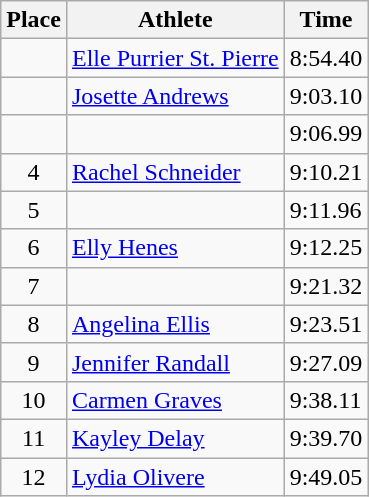<table class="wikitable">
<tr>
<th>Place</th>
<th>Athlete</th>
<th>Time</th>
</tr>
<tr>
<td align=center></td>
<td><a href='#'>Elle Purrier St. Pierre</a></td>
<td>8:54.40</td>
</tr>
<tr>
<td align=center></td>
<td><a href='#'>Josette Andrews</a></td>
<td>9:03.10</td>
</tr>
<tr>
<td align=center></td>
<td></td>
<td>9:06.99</td>
</tr>
<tr>
<td align=center>4</td>
<td><a href='#'>Rachel Schneider</a></td>
<td>9:10.21</td>
</tr>
<tr>
<td align=center>5</td>
<td></td>
<td>9:11.96</td>
</tr>
<tr>
<td align=center>6</td>
<td><a href='#'>Elly Henes</a></td>
<td>9:12.25</td>
</tr>
<tr>
<td align=center>7</td>
<td></td>
<td>9:21.32</td>
</tr>
<tr>
<td align=center>8</td>
<td><a href='#'>Angelina Ellis</a></td>
<td>9:23.51</td>
</tr>
<tr>
<td align=center>9</td>
<td><a href='#'>Jennifer Randall</a></td>
<td>9:27.09</td>
</tr>
<tr>
<td align=center>10</td>
<td><a href='#'>Carmen Graves</a></td>
<td>9:38.11</td>
</tr>
<tr>
<td align=center>11</td>
<td><a href='#'>Kayley Delay</a></td>
<td>9:39.70</td>
</tr>
<tr>
<td align=center>12</td>
<td><a href='#'>Lydia Olivere</a></td>
<td>9:49.05</td>
</tr>
</table>
